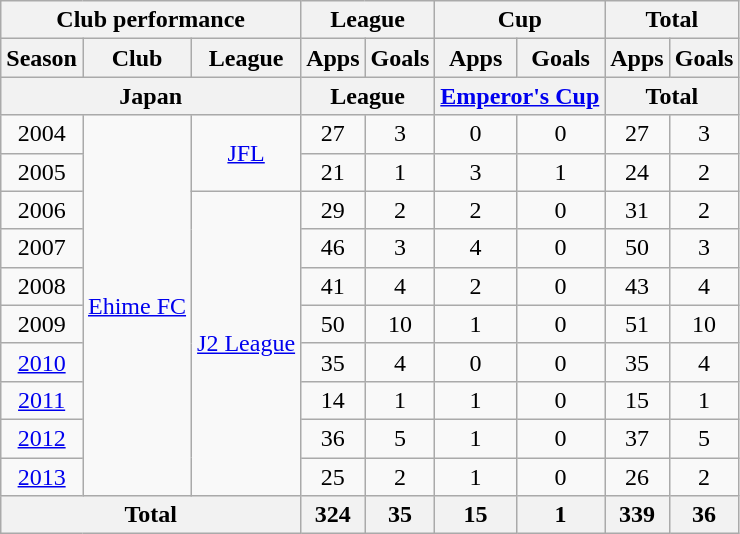<table class="wikitable" style="text-align:center;">
<tr>
<th colspan=3>Club performance</th>
<th colspan=2>League</th>
<th colspan=2>Cup</th>
<th colspan=2>Total</th>
</tr>
<tr>
<th>Season</th>
<th>Club</th>
<th>League</th>
<th>Apps</th>
<th>Goals</th>
<th>Apps</th>
<th>Goals</th>
<th>Apps</th>
<th>Goals</th>
</tr>
<tr>
<th colspan=3>Japan</th>
<th colspan=2>League</th>
<th colspan=2><a href='#'>Emperor's Cup</a></th>
<th colspan=2>Total</th>
</tr>
<tr>
<td>2004</td>
<td rowspan="10"><a href='#'>Ehime FC</a></td>
<td rowspan="2"><a href='#'>JFL</a></td>
<td>27</td>
<td>3</td>
<td>0</td>
<td>0</td>
<td>27</td>
<td>3</td>
</tr>
<tr>
<td>2005</td>
<td>21</td>
<td>1</td>
<td>3</td>
<td>1</td>
<td>24</td>
<td>2</td>
</tr>
<tr>
<td>2006</td>
<td rowspan="8"><a href='#'>J2 League</a></td>
<td>29</td>
<td>2</td>
<td>2</td>
<td>0</td>
<td>31</td>
<td>2</td>
</tr>
<tr>
<td>2007</td>
<td>46</td>
<td>3</td>
<td>4</td>
<td>0</td>
<td>50</td>
<td>3</td>
</tr>
<tr>
<td>2008</td>
<td>41</td>
<td>4</td>
<td>2</td>
<td>0</td>
<td>43</td>
<td>4</td>
</tr>
<tr>
<td>2009</td>
<td>50</td>
<td>10</td>
<td>1</td>
<td>0</td>
<td>51</td>
<td>10</td>
</tr>
<tr>
<td><a href='#'>2010</a></td>
<td>35</td>
<td>4</td>
<td>0</td>
<td>0</td>
<td>35</td>
<td>4</td>
</tr>
<tr>
<td><a href='#'>2011</a></td>
<td>14</td>
<td>1</td>
<td>1</td>
<td>0</td>
<td>15</td>
<td>1</td>
</tr>
<tr>
<td><a href='#'>2012</a></td>
<td>36</td>
<td>5</td>
<td>1</td>
<td>0</td>
<td>37</td>
<td>5</td>
</tr>
<tr>
<td><a href='#'>2013</a></td>
<td>25</td>
<td>2</td>
<td>1</td>
<td>0</td>
<td>26</td>
<td>2</td>
</tr>
<tr>
<th colspan=3>Total</th>
<th>324</th>
<th>35</th>
<th>15</th>
<th>1</th>
<th>339</th>
<th>36</th>
</tr>
</table>
